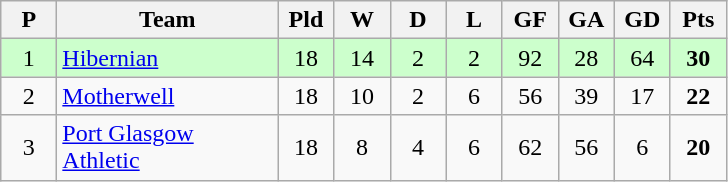<table class="wikitable" style="text-align: center;">
<tr>
<th width=30>P</th>
<th width=140>Team</th>
<th width=30>Pld</th>
<th width=30>W</th>
<th width=30>D</th>
<th width=30>L</th>
<th width=30>GF</th>
<th width=30>GA</th>
<th width=30>GD</th>
<th width=30>Pts</th>
</tr>
<tr style="background:#ccffcc;">
<td>1</td>
<td align=left><a href='#'>Hibernian</a></td>
<td>18</td>
<td>14</td>
<td>2</td>
<td>2</td>
<td>92</td>
<td>28</td>
<td>64</td>
<td><strong>30</strong></td>
</tr>
<tr>
<td>2</td>
<td align=left><a href='#'>Motherwell</a></td>
<td>18</td>
<td>10</td>
<td>2</td>
<td>6</td>
<td>56</td>
<td>39</td>
<td>17</td>
<td><strong>22</strong></td>
</tr>
<tr>
<td>3</td>
<td align=left><a href='#'>Port Glasgow Athletic</a></td>
<td>18</td>
<td>8</td>
<td>4</td>
<td>6</td>
<td>62</td>
<td>56</td>
<td>6</td>
<td><strong>20</strong></td>
</tr>
</table>
